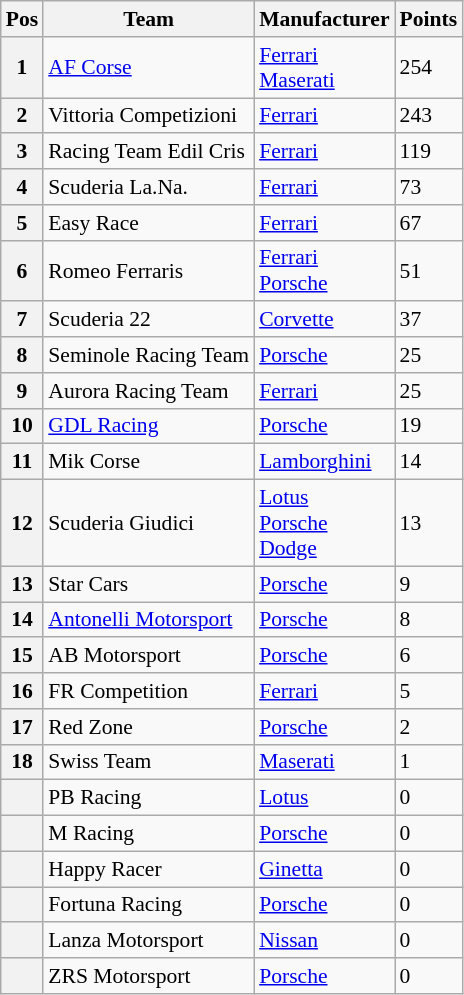<table class="wikitable" style="font-size: 90%">
<tr>
<th>Pos</th>
<th>Team</th>
<th>Manufacturer</th>
<th>Points</th>
</tr>
<tr>
<th>1</th>
<td> <a href='#'>AF Corse</a></td>
<td><a href='#'>Ferrari</a><br><a href='#'>Maserati</a></td>
<td>254</td>
</tr>
<tr>
<th>2</th>
<td> Vittoria Competizioni</td>
<td><a href='#'>Ferrari</a></td>
<td>243</td>
</tr>
<tr>
<th>3</th>
<td> Racing Team Edil Cris</td>
<td><a href='#'>Ferrari</a></td>
<td>119</td>
</tr>
<tr>
<th>4</th>
<td> Scuderia La.Na.</td>
<td><a href='#'>Ferrari</a></td>
<td>73</td>
</tr>
<tr>
<th>5</th>
<td> Easy Race</td>
<td><a href='#'>Ferrari</a></td>
<td>67</td>
</tr>
<tr>
<th>6</th>
<td> Romeo Ferraris</td>
<td><a href='#'>Ferrari</a><br><a href='#'>Porsche</a></td>
<td>51</td>
</tr>
<tr>
<th>7</th>
<td> Scuderia 22</td>
<td><a href='#'>Corvette</a></td>
<td>37</td>
</tr>
<tr>
<th>8</th>
<td> Seminole Racing Team</td>
<td><a href='#'>Porsche</a></td>
<td>25</td>
</tr>
<tr>
<th>9</th>
<td> Aurora Racing Team</td>
<td><a href='#'>Ferrari</a></td>
<td>25</td>
</tr>
<tr>
<th>10</th>
<td> <a href='#'>GDL Racing</a></td>
<td><a href='#'>Porsche</a></td>
<td>19</td>
</tr>
<tr>
<th>11</th>
<td> Mik Corse</td>
<td><a href='#'>Lamborghini</a></td>
<td>14</td>
</tr>
<tr>
<th>12</th>
<td> Scuderia Giudici</td>
<td><a href='#'>Lotus</a><br><a href='#'>Porsche</a><br><a href='#'>Dodge</a></td>
<td>13</td>
</tr>
<tr>
<th>13</th>
<td> Star Cars</td>
<td><a href='#'>Porsche</a></td>
<td>9</td>
</tr>
<tr>
<th>14</th>
<td> <a href='#'>Antonelli Motorsport</a></td>
<td><a href='#'>Porsche</a></td>
<td>8</td>
</tr>
<tr>
<th>15</th>
<td> AB Motorsport</td>
<td><a href='#'>Porsche</a></td>
<td>6</td>
</tr>
<tr>
<th>16</th>
<td> FR Competition</td>
<td><a href='#'>Ferrari</a></td>
<td>5</td>
</tr>
<tr>
<th>17</th>
<td> Red Zone</td>
<td><a href='#'>Porsche</a></td>
<td>2</td>
</tr>
<tr>
<th>18</th>
<td> Swiss Team</td>
<td><a href='#'>Maserati</a></td>
<td>1</td>
</tr>
<tr>
<th></th>
<td> PB Racing</td>
<td><a href='#'>Lotus</a></td>
<td>0</td>
</tr>
<tr>
<th></th>
<td> M Racing</td>
<td><a href='#'>Porsche</a></td>
<td>0</td>
</tr>
<tr>
<th></th>
<td> Happy Racer</td>
<td><a href='#'>Ginetta</a></td>
<td>0</td>
</tr>
<tr>
<th></th>
<td> Fortuna Racing</td>
<td><a href='#'>Porsche</a></td>
<td>0</td>
</tr>
<tr>
<th></th>
<td> Lanza Motorsport</td>
<td><a href='#'>Nissan</a></td>
<td>0</td>
</tr>
<tr>
<th></th>
<td> ZRS Motorsport</td>
<td><a href='#'>Porsche</a></td>
<td>0</td>
</tr>
</table>
